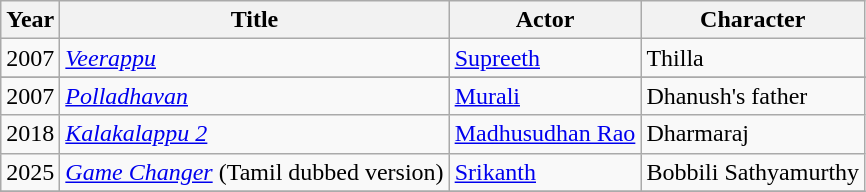<table class="wikitable">
<tr>
<th>Year</th>
<th>Title</th>
<th>Actor</th>
<th>Character</th>
</tr>
<tr>
<td>2007</td>
<td><em><a href='#'>Veerappu</a></em></td>
<td><a href='#'>Supreeth</a></td>
<td>Thilla</td>
</tr>
<tr>
</tr>
<tr>
<td>2007</td>
<td><em><a href='#'>Polladhavan</a></em></td>
<td><a href='#'>Murali</a></td>
<td>Dhanush's father</td>
</tr>
<tr>
<td>2018</td>
<td><em><a href='#'>Kalakalappu 2</a></em></td>
<td><a href='#'>Madhusudhan Rao</a></td>
<td>Dharmaraj</td>
</tr>
<tr>
<td>2025</td>
<td><em><a href='#'>Game Changer</a></em> (Tamil dubbed version)</td>
<td><a href='#'>Srikanth</a></td>
<td>Bobbili Sathyamurthy</td>
</tr>
<tr>
</tr>
</table>
